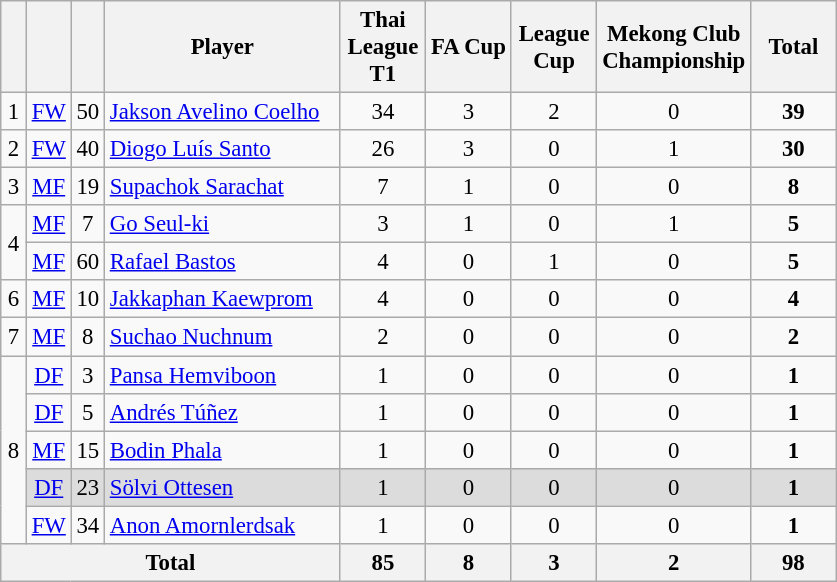<table class="wikitable sortable" style="font-size: 95%; text-align: center;">
<tr>
<th width=10></th>
<th width=10></th>
<th width=10></th>
<th width=150>Player</th>
<th width=50>Thai League T1</th>
<th width=50>FA Cup</th>
<th width=50>League Cup</th>
<th width=50>Mekong Club Championship</th>
<th width=50>Total</th>
</tr>
<tr>
<td>1</td>
<td><a href='#'>FW</a></td>
<td>50</td>
<td align=left> <a href='#'>Jakson Avelino Coelho</a></td>
<td>34</td>
<td>3</td>
<td>2</td>
<td>0</td>
<td><strong>39</strong></td>
</tr>
<tr>
<td>2</td>
<td><a href='#'>FW</a></td>
<td>40</td>
<td align=left> <a href='#'>Diogo Luís Santo</a></td>
<td>26</td>
<td>3</td>
<td>0</td>
<td>1</td>
<td><strong>30</strong></td>
</tr>
<tr>
<td>3</td>
<td><a href='#'>MF</a></td>
<td>19</td>
<td align=left> <a href='#'>Supachok Sarachat</a></td>
<td>7</td>
<td>1</td>
<td>0</td>
<td>0</td>
<td><strong>8</strong></td>
</tr>
<tr>
<td rowspan=2>4</td>
<td><a href='#'>MF</a></td>
<td>7</td>
<td align=left> <a href='#'>Go Seul-ki</a></td>
<td>3</td>
<td>1</td>
<td>0</td>
<td>1</td>
<td><strong>5</strong></td>
</tr>
<tr>
<td><a href='#'>MF</a></td>
<td>60</td>
<td align=left> <a href='#'>Rafael Bastos</a></td>
<td>4</td>
<td>0</td>
<td>1</td>
<td>0</td>
<td><strong>5</strong></td>
</tr>
<tr>
<td>6</td>
<td><a href='#'>MF</a></td>
<td>10</td>
<td align=left> <a href='#'>Jakkaphan Kaewprom</a></td>
<td>4</td>
<td>0</td>
<td>0</td>
<td>0</td>
<td><strong>4</strong></td>
</tr>
<tr>
<td>7</td>
<td><a href='#'>MF</a></td>
<td>8</td>
<td align=left> <a href='#'>Suchao Nuchnum</a></td>
<td>2</td>
<td>0</td>
<td>0</td>
<td>0</td>
<td><strong>2</strong></td>
</tr>
<tr>
<td rowspan=5>8</td>
<td><a href='#'>DF</a></td>
<td>3</td>
<td align=left> <a href='#'>Pansa Hemviboon</a></td>
<td>1</td>
<td>0</td>
<td>0</td>
<td>0</td>
<td><strong>1</strong></td>
</tr>
<tr>
<td><a href='#'>DF</a></td>
<td>5</td>
<td align=left> <a href='#'>Andrés Túñez</a></td>
<td>1</td>
<td>0</td>
<td>0</td>
<td>0</td>
<td><strong>1</strong></td>
</tr>
<tr>
<td><a href='#'>MF</a></td>
<td>15</td>
<td align=left> <a href='#'>Bodin Phala</a></td>
<td>1</td>
<td>0</td>
<td>0</td>
<td>0</td>
<td><strong>1</strong></td>
</tr>
<tr bgcolor=DCDCDC>
<td><a href='#'>DF</a></td>
<td>23</td>
<td align=left> <a href='#'>Sölvi Ottesen</a></td>
<td>1</td>
<td>0</td>
<td>0</td>
<td>0</td>
<td><strong>1</strong></td>
</tr>
<tr>
<td><a href='#'>FW</a></td>
<td>34</td>
<td align=left> <a href='#'>Anon Amornlerdsak</a></td>
<td>1</td>
<td>0</td>
<td>0</td>
<td>0</td>
<td><strong>1</strong></td>
</tr>
<tr>
<th colspan=4><strong>Total</strong></th>
<th><strong>85</strong></th>
<th><strong>8</strong></th>
<th><strong>3</strong></th>
<th><strong>2</strong></th>
<th><strong>98</strong></th>
</tr>
</table>
